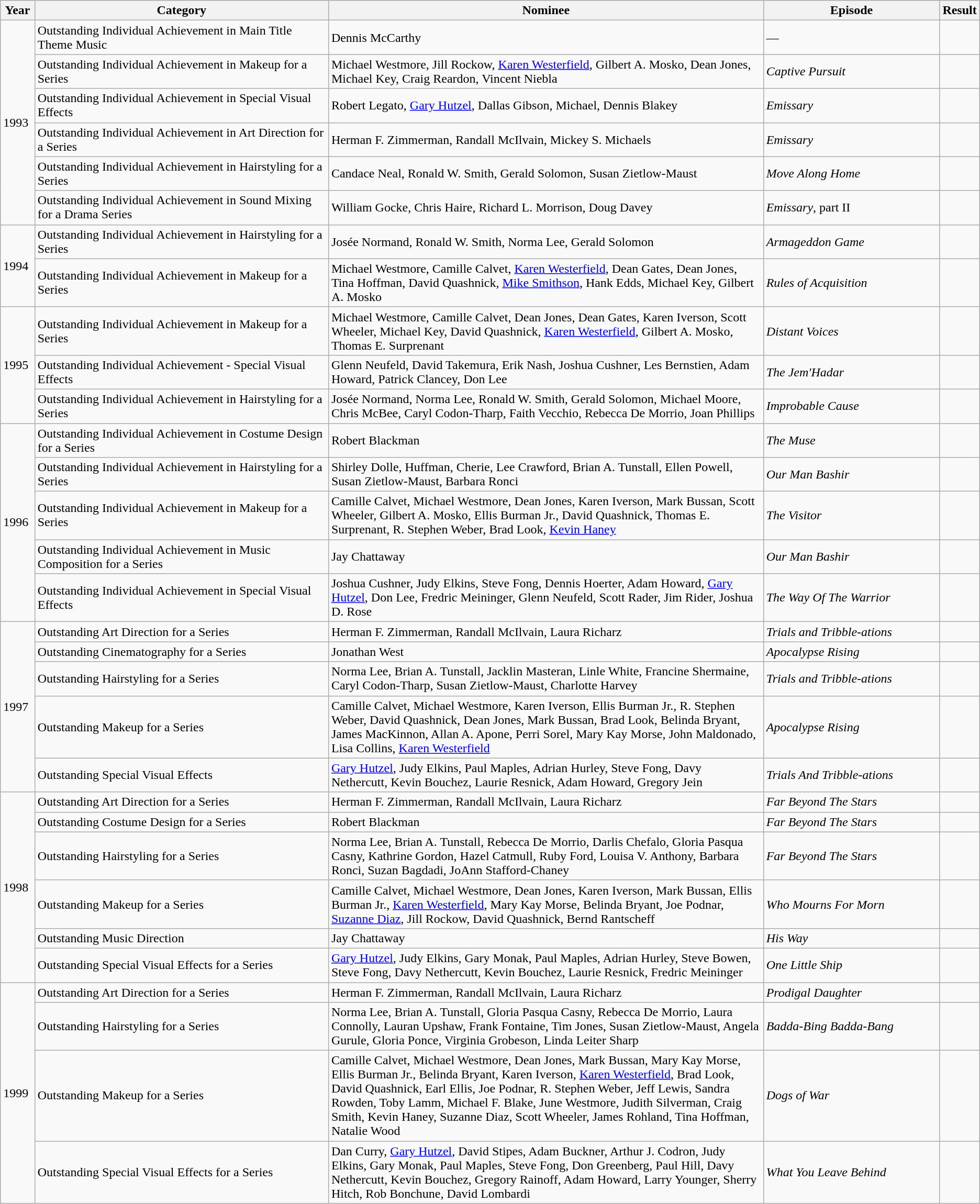<table class="wikitable">
<tr>
<th width="3.5%">Year</th>
<th width="30%">Category</th>
<th widthe="45%">Nominee</th>
<th width="18%">Episode</th>
<th width="3.5%">Result</th>
</tr>
<tr>
<td rowspan="6">1993</td>
<td>Outstanding Individual Achievement in Main Title Theme Music</td>
<td>Dennis McCarthy</td>
<td>—</td>
<td></td>
</tr>
<tr>
<td>Outstanding Individual Achievement in Makeup for a Series</td>
<td>Michael Westmore, Jill Rockow, <a href='#'>Karen Westerfield</a>, Gilbert A. Mosko, Dean Jones, Michael Key, Craig Reardon, Vincent Niebla</td>
<td><em>Captive Pursuit</em></td>
<td></td>
</tr>
<tr>
<td>Outstanding Individual Achievement in Special Visual Effects</td>
<td>Robert Legato, <a href='#'>Gary Hutzel</a>, Dallas Gibson, Michael, Dennis Blakey</td>
<td><em>Emissary</em></td>
<td></td>
</tr>
<tr>
<td>Outstanding Individual Achievement in Art Direction for a Series</td>
<td>Herman F. Zimmerman, Randall McIlvain, Mickey S. Michaels</td>
<td><em>Emissary</em></td>
<td></td>
</tr>
<tr>
<td>Outstanding Individual Achievement in Hairstyling for a Series</td>
<td>Candace Neal, Ronald W. Smith, Gerald Solomon, Susan Zietlow-Maust</td>
<td><em>Move Along Home</em></td>
<td></td>
</tr>
<tr>
<td>Outstanding Individual Achievement in Sound Mixing for a Drama Series</td>
<td>William Gocke, Chris Haire, Richard L. Morrison, Doug Davey</td>
<td><em>Emissary</em>, part II</td>
<td></td>
</tr>
<tr>
<td rowspan="2">1994</td>
<td>Outstanding Individual Achievement in Hairstyling for a Series</td>
<td>Josée Normand, Ronald W. Smith, Norma Lee, Gerald Solomon</td>
<td><em>Armageddon Game</em></td>
<td></td>
</tr>
<tr>
<td>Outstanding Individual Achievement in Makeup for a Series</td>
<td>Michael Westmore, Camille Calvet, <a href='#'>Karen Westerfield</a>, Dean Gates, Dean Jones, Tina Hoffman, David Quashnick, <a href='#'>Mike Smithson</a>, Hank Edds, Michael Key, Gilbert A. Mosko</td>
<td><em>Rules of Acquisition</em></td>
<td></td>
</tr>
<tr>
<td rowspan="3">1995</td>
<td>Outstanding Individual Achievement in Makeup for a Series</td>
<td>Michael Westmore, Camille Calvet, Dean Jones, Dean Gates, Karen Iverson, Scott Wheeler, Michael Key, David Quashnick, <a href='#'>Karen Westerfield</a>, Gilbert A. Mosko, Thomas E. Surprenant</td>
<td><em>Distant Voices</em></td>
<td></td>
</tr>
<tr>
<td>Outstanding Individual Achievement - Special Visual Effects</td>
<td>Glenn Neufeld, David Takemura, Erik Nash, Joshua Cushner, Les Bernstien, Adam Howard, Patrick Clancey, Don Lee</td>
<td><em>The Jem'Hadar</em></td>
<td></td>
</tr>
<tr>
<td>Outstanding Individual Achievement in Hairstyling for a Series</td>
<td>Josée Normand, Norma Lee, Ronald W. Smith, Gerald Solomon, Michael Moore, Chris McBee, Caryl Codon-Tharp, Faith Vecchio, Rebecca De Morrio, Joan Phillips</td>
<td><em>Improbable Cause</em></td>
<td></td>
</tr>
<tr>
<td rowspan="5">1996</td>
<td>Outstanding Individual Achievement in Costume Design for a Series</td>
<td>Robert Blackman</td>
<td><em>The Muse</em></td>
<td></td>
</tr>
<tr>
<td>Outstanding Individual Achievement in Hairstyling for a Series</td>
<td>Shirley Dolle, Huffman, Cherie, Lee Crawford, Brian A. Tunstall, Ellen Powell, Susan Zietlow-Maust, Barbara Ronci</td>
<td><em>Our Man Bashir</em></td>
<td></td>
</tr>
<tr>
<td>Outstanding Individual Achievement in Makeup for a Series</td>
<td>Camille Calvet, Michael Westmore, Dean Jones, Karen Iverson, Mark Bussan, Scott Wheeler, Gilbert A. Mosko, Ellis Burman Jr., David Quashnick, Thomas E. Surprenant, R. Stephen Weber, Brad Look, <a href='#'>Kevin Haney</a></td>
<td><em>The Visitor</em></td>
<td></td>
</tr>
<tr>
<td>Outstanding Individual Achievement in Music Composition for a Series</td>
<td>Jay Chattaway</td>
<td><em>Our Man Bashir</em></td>
<td></td>
</tr>
<tr>
<td>Outstanding Individual Achievement in Special Visual Effects</td>
<td>Joshua Cushner, Judy Elkins, Steve Fong, Dennis Hoerter, Adam Howard, <a href='#'>Gary Hutzel</a>, Don Lee, Fredric Meininger, Glenn Neufeld, Scott Rader, Jim Rider, Joshua D. Rose</td>
<td><em>The Way Of The Warrior</em></td>
<td></td>
</tr>
<tr>
<td rowspan="5">1997</td>
<td>Outstanding Art Direction for a Series</td>
<td>Herman F. Zimmerman, Randall McIlvain, Laura Richarz</td>
<td><em>Trials and Tribble-ations</em></td>
<td></td>
</tr>
<tr>
<td>Outstanding Cinematography for a Series</td>
<td>Jonathan West</td>
<td><em>Apocalypse Rising</em></td>
<td></td>
</tr>
<tr>
<td>Outstanding Hairstyling for a Series</td>
<td>Norma Lee, Brian A. Tunstall, Jacklin Masteran, Linle White, Francine Shermaine, Caryl Codon-Tharp, Susan Zietlow-Maust, Charlotte Harvey</td>
<td><em>Trials and Tribble-ations</em></td>
<td></td>
</tr>
<tr>
<td>Outstanding Makeup for a Series</td>
<td>Camille Calvet, Michael Westmore, Karen Iverson, Ellis Burman Jr., R. Stephen Weber, David Quashnick, Dean Jones, Mark Bussan, Brad Look, Belinda Bryant, James MacKinnon, Allan A. Apone, Perri Sorel, Mary Kay Morse, John Maldonado, Lisa Collins, <a href='#'>Karen Westerfield</a></td>
<td><em>Apocalypse Rising</em></td>
<td></td>
</tr>
<tr>
<td>Outstanding Special Visual Effects</td>
<td><a href='#'>Gary Hutzel</a>, Judy Elkins, Paul Maples, Adrian Hurley, Steve Fong, Davy Nethercutt, Kevin Bouchez, Laurie Resnick, Adam Howard, Gregory Jein</td>
<td><em>Trials And Tribble-ations</em></td>
<td></td>
</tr>
<tr>
<td rowspan="6">1998</td>
<td>Outstanding Art Direction for a Series</td>
<td>Herman F. Zimmerman, Randall McIlvain, Laura Richarz</td>
<td><em>Far Beyond The Stars</em></td>
<td></td>
</tr>
<tr>
<td>Outstanding Costume Design for a Series</td>
<td>Robert Blackman</td>
<td><em>Far Beyond The Stars</em></td>
<td></td>
</tr>
<tr>
<td>Outstanding Hairstyling for a Series</td>
<td>Norma Lee, Brian A. Tunstall, Rebecca De Morrio, Darlis Chefalo, Gloria Pasqua Casny, Kathrine Gordon, Hazel Catmull, Ruby Ford, Louisa V. Anthony, Barbara Ronci, Suzan Bagdadi, JoAnn Stafford-Chaney</td>
<td><em>Far Beyond The Stars</em></td>
<td></td>
</tr>
<tr>
<td>Outstanding Makeup for a Series</td>
<td>Camille Calvet, Michael Westmore, Dean Jones, Karen Iverson, Mark Bussan, Ellis Burman Jr., <a href='#'>Karen Westerfield</a>, Mary Kay Morse, Belinda Bryant, Joe Podnar, <a href='#'>Suzanne Diaz</a>, Jill Rockow, David Quashnick, Bernd Rantscheff</td>
<td><em>Who Mourns For Morn</em></td>
<td></td>
</tr>
<tr>
<td>Outstanding Music Direction</td>
<td>Jay Chattaway</td>
<td><em>His Way</em></td>
<td></td>
</tr>
<tr>
<td>Outstanding Special Visual Effects for a Series</td>
<td><a href='#'>Gary Hutzel</a>, Judy Elkins, Gary Monak, Paul Maples, Adrian Hurley, Steve Bowen, Steve Fong, Davy Nethercutt, Kevin Bouchez, Laurie Resnick, Fredric Meininger</td>
<td><em>One Little Ship</em></td>
<td></td>
</tr>
<tr>
<td rowspan="4">1999</td>
<td>Outstanding Art Direction for a Series</td>
<td>Herman F. Zimmerman, Randall McIlvain, Laura Richarz</td>
<td><em>Prodigal Daughter</em></td>
<td></td>
</tr>
<tr>
<td>Outstanding Hairstyling for a Series</td>
<td>Norma Lee, Brian A. Tunstall, Gloria Pasqua Casny, Rebecca De Morrio, Laura Connolly, Lauran Upshaw, Frank Fontaine, Tim Jones, Susan Zietlow-Maust, Angela Gurule, Gloria Ponce, Virginia Grobeson, Linda Leiter Sharp</td>
<td><em>Badda-Bing Badda-Bang</em></td>
<td></td>
</tr>
<tr>
<td>Outstanding Makeup for a Series</td>
<td>Camille Calvet, Michael Westmore, Dean Jones, Mark Bussan, Mary Kay Morse, Ellis Burman Jr., Belinda Bryant, Karen Iverson, <a href='#'>Karen Westerfield</a>, Brad Look, David Quashnick, Earl Ellis, Joe Podnar, R. Stephen Weber, Jeff Lewis, Sandra Rowden, Toby Lamm, Michael F. Blake, June Westmore, Judith Silverman, Craig Smith, Kevin Haney, Suzanne Diaz, Scott Wheeler, James Rohland, Tina Hoffman, Natalie Wood</td>
<td><em>Dogs of War</em></td>
<td></td>
</tr>
<tr>
<td>Outstanding Special Visual Effects for a Series</td>
<td>Dan Curry, <a href='#'>Gary Hutzel</a>, David Stipes, Adam Buckner, Arthur J. Codron, Judy Elkins, Gary Monak, Paul Maples, Steve Fong, Don Greenberg, Paul Hill, Davy Nethercutt, Kevin Bouchez, Gregory Rainoff, Adam Howard, Larry Younger, Sherry Hitch, Rob Bonchune, David Lombardi</td>
<td><em>What You Leave Behind</em></td>
<td></td>
</tr>
</table>
